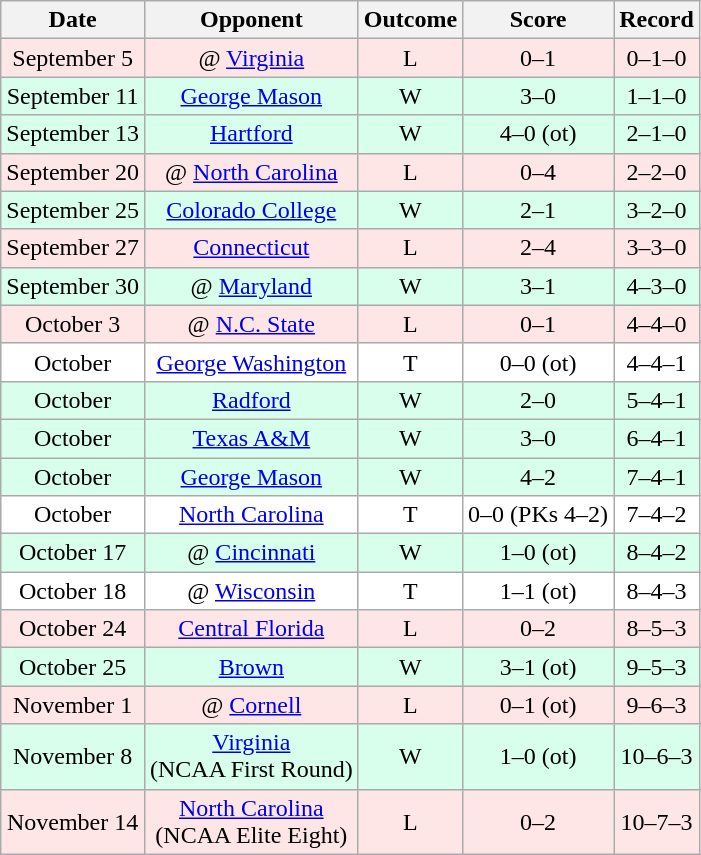<table class="wikitable">
<tr>
<th>Date</th>
<th>Opponent</th>
<th>Outcome</th>
<th>Score</th>
<th>Record</th>
</tr>
<tr align="center" style="background:#FFE6E6;">
<td>September 5</td>
<td>@ <a href='#'>Virginia</a></td>
<td>L</td>
<td>0–1</td>
<td>0–1–0</td>
</tr>
<tr align="center" style="background:#D8FFEB;">
<td>September 11</td>
<td><a href='#'>George Mason</a></td>
<td>W</td>
<td>3–0</td>
<td>1–1–0</td>
</tr>
<tr align="center" style="background:#D8FFEB;">
<td>September 13</td>
<td><a href='#'>Hartford</a></td>
<td>W</td>
<td>4–0 (ot)</td>
<td>2–1–0</td>
</tr>
<tr align="center" style="background:#FFE6E6;">
<td>September 20</td>
<td>@ <a href='#'>North Carolina</a></td>
<td>L</td>
<td>0–4</td>
<td>2–2–0</td>
</tr>
<tr align="center" style="background:#D8FFEB;">
<td>September 25</td>
<td><a href='#'>Colorado College</a></td>
<td>W</td>
<td>2–1</td>
<td>3–2–0</td>
</tr>
<tr align="center" style="background:#FFE6E6;">
<td>September 27</td>
<td><a href='#'>Connecticut</a></td>
<td>L</td>
<td>2–4</td>
<td>3–3–0</td>
</tr>
<tr align="center" style="background:#D8FFEB;">
<td>September 30</td>
<td>@ <a href='#'>Maryland</a></td>
<td>W</td>
<td>3–1</td>
<td>4–3–0</td>
</tr>
<tr align="center" style="background:#FFE6E6;">
<td>October 3</td>
<td>@ <a href='#'>N.C. State</a></td>
<td>L</td>
<td>0–1</td>
<td>4–4–0</td>
</tr>
<tr align="center" style="background:#FFFFFF;">
<td>October</td>
<td><a href='#'>George Washington</a></td>
<td>T</td>
<td>0–0 (ot)</td>
<td>4–4–1</td>
</tr>
<tr align="center" style="background:#D8FFEB;">
<td>October</td>
<td><a href='#'>Radford</a></td>
<td>W</td>
<td>2–0</td>
<td>5–4–1</td>
</tr>
<tr align="center" style="background:#D8FFEB;">
<td>October</td>
<td><a href='#'>Texas A&M</a></td>
<td>W</td>
<td>3–0</td>
<td>6–4–1</td>
</tr>
<tr align="center" style="background:#D8FFEB;">
<td>October</td>
<td><a href='#'>George Mason</a></td>
<td>W</td>
<td>4–2</td>
<td>7–4–1</td>
</tr>
<tr align="center" style="background:#FFFFFF;">
<td>October</td>
<td><a href='#'>North Carolina</a></td>
<td>T</td>
<td>0–0 (PKs 4–2)</td>
<td>7–4–2</td>
</tr>
<tr align="center" style="background:#D8FFEB;">
<td>October 17</td>
<td>@ <a href='#'>Cincinnati</a></td>
<td>W</td>
<td>1–0 (ot)</td>
<td>8–4–2</td>
</tr>
<tr align="center" style="background:#FFFFFF;">
<td>October 18</td>
<td>@ <a href='#'>Wisconsin</a></td>
<td>T</td>
<td>1–1 (ot)</td>
<td>8–4–3</td>
</tr>
<tr align="center" style="background:#FFE6E6;">
<td>October 24</td>
<td><a href='#'>Central Florida</a></td>
<td>L</td>
<td>0–2</td>
<td>8–5–3</td>
</tr>
<tr align="center" style="background:#D8FFEB;">
<td>October 25</td>
<td><a href='#'>Brown</a></td>
<td>W</td>
<td>3–1 (ot)</td>
<td>9–5–3</td>
</tr>
<tr align="center" style="background:#FFE6E6;">
<td>November 1</td>
<td>@ <a href='#'>Cornell</a></td>
<td>L</td>
<td>0–1 (ot)</td>
<td>9–6–3</td>
</tr>
<tr align="center" style="background:#D8FFEB;">
<td>November 8</td>
<td><a href='#'>Virginia</a> <br> (NCAA First Round)</td>
<td>W</td>
<td>1–0 (ot)</td>
<td>10–6–3</td>
</tr>
<tr align="center" style="background:#FFE6E6;">
<td>November 14</td>
<td><a href='#'>North Carolina</a> <br> (NCAA Elite Eight)</td>
<td>L</td>
<td>0–2</td>
<td>10–7–3</td>
</tr>
</table>
